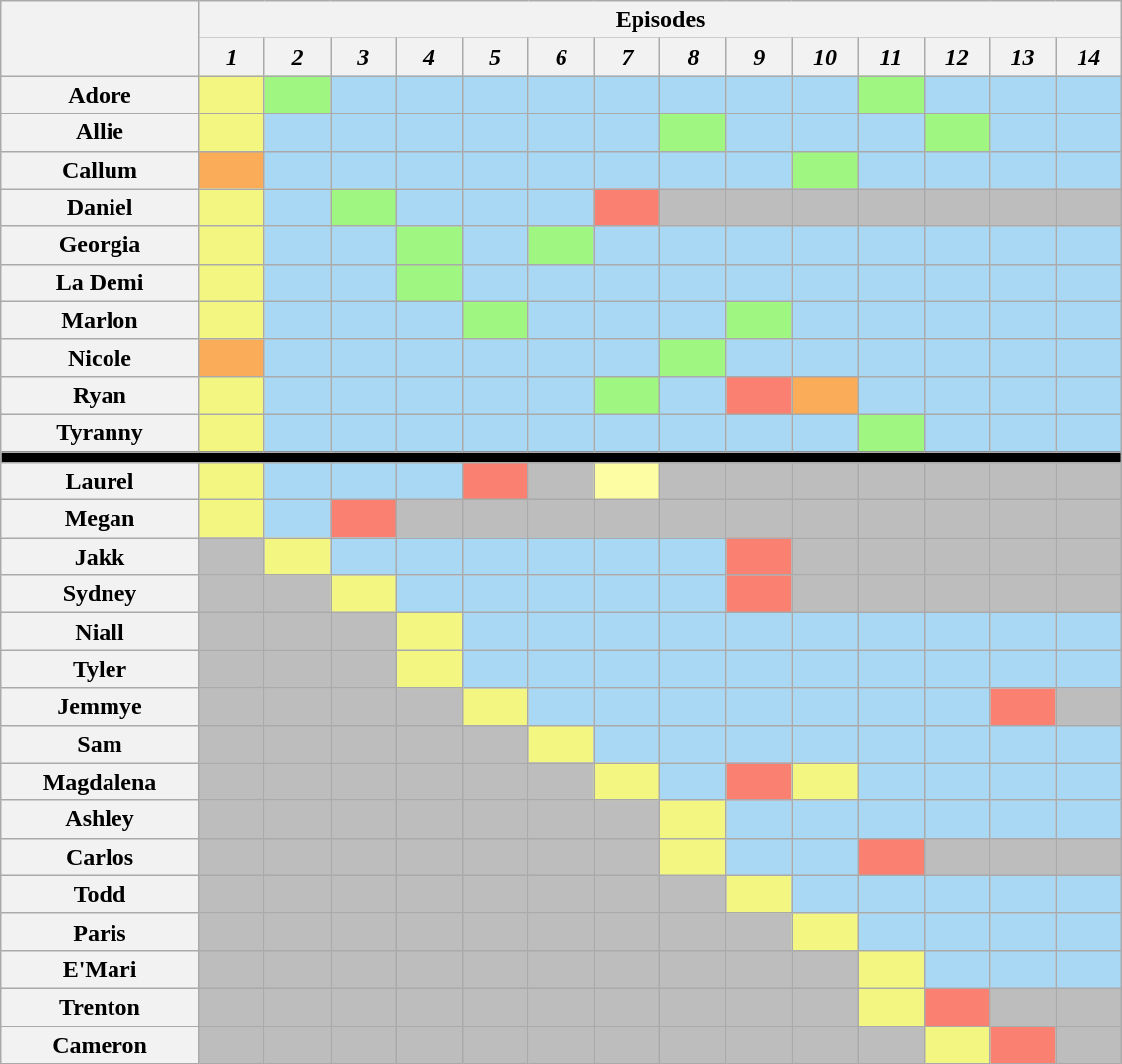<table class="wikitable" style="text-align:center; width:60%;">
<tr>
<th rowspan="2" style="width:15%;"></th>
<th colspan="14" style="text-align:center;">Episodes</th>
</tr>
<tr>
<th style="text-align:center; width:5%;"><em>1</em></th>
<th style="text-align:center; width:5%;"><em>2</em></th>
<th style="text-align:center; width:5%;"><em>3</em></th>
<th style="text-align:center; width:5%;"><em>4</em></th>
<th style="text-align:center; width:5%;"><em>5</em></th>
<th style="text-align:center; width:5%;"><em>6</em></th>
<th style="text-align:center; width:5%;"><em>7</em></th>
<th style="text-align:center; width:5%;"><em>8</em></th>
<th style="text-align:center; width:5%;"><em>9</em></th>
<th style="text-align:center; width:5%;"><em>10</em></th>
<th style="text-align:center; width:5%;"><em>11</em></th>
<th style="text-align:center; width:5%;"><em>12</em></th>
<th style="text-align:center; width:5%;"><em>13</em></th>
<th style="text-align:center; width:5%;"><em>14</em></th>
</tr>
<tr>
<th>Adore</th>
<td style="background:#F3F781;"></td>
<td style="background:#9FF781;"></td>
<td style="background:#A9D8F5;"></td>
<td style="background:#A9D8F5;"></td>
<td style="background:#A9D8F5;"></td>
<td style="background:#A9D8F5;"></td>
<td style="background:#A9D8F5;"></td>
<td style="background:#A9D8F5;"></td>
<td style="background:#A9D8F5;"></td>
<td style="background:#A9D8F5;"></td>
<td style="background:#9FF781;"></td>
<td style="background:#A9D8F5;"></td>
<td style="background:#A9D8F5;"></td>
<td style="background:#A9D8F5;"></td>
</tr>
<tr>
<th>Allie</th>
<td style="background:#F3F781;"></td>
<td style="background:#A9D8F5;"></td>
<td style="background:#A9D8F5;"></td>
<td style="background:#A9D8F5;"></td>
<td style="background:#A9D8F5;"></td>
<td style="background:#A9D8F5;"></td>
<td style="background:#A9D8F5;"></td>
<td style="background:#9FF781;"></td>
<td style="background:#A9D8F5;"></td>
<td style="background:#A9D8F5;"></td>
<td style="background:#A9D8F5;"></td>
<td style="background:#9FF781;"></td>
<td style="background:#A9D8F5;"></td>
<td style="background:#A9D8F5;"></td>
</tr>
<tr>
<th>Callum</th>
<td style="background:#FAAC58;"></td>
<td style="background:#A9D8F5;"></td>
<td style="background:#A9D8F5;"></td>
<td style="background:#A9D8F5;"></td>
<td style="background:#A9D8F5;"></td>
<td style="background:#A9D8F5;"></td>
<td style="background:#A9D8F5;"></td>
<td style="background:#A9D8F5;"></td>
<td style="background:#A9D8F5;"></td>
<td style="background:#9FF781;"></td>
<td style="background:#A9D8F5;"></td>
<td style="background:#A9D8F5;"></td>
<td style="background:#A9D8F5;"></td>
<td style="background:#A9D8F5;"></td>
</tr>
<tr>
<th>Daniel</th>
<td style="background:#F3F781;"></td>
<td style="background:#A9D8F5;"></td>
<td style="background:#9FF781;"></td>
<td style="background:#A9D8F5;"></td>
<td style="background:#A9D8F5;"></td>
<td style="background:#A9D8F5;"></td>
<td style="background:#FA8072;"></td>
<td style="background:#BDBDBD;"></td>
<td style="background:#BDBDBD;"></td>
<td style="background:#BDBDBD;"></td>
<td style="background:#BDBDBD;"></td>
<td style="background:#BDBDBD;"></td>
<td style="background:#BDBDBD;"></td>
<td style="background:#BDBDBD;"></td>
</tr>
<tr>
<th>Georgia</th>
<td style="background:#F3F781;"></td>
<td style="background:#A9D8F5;"></td>
<td style="background:#A9D8F5;"></td>
<td style="background:#9FF781;"></td>
<td style="background:#A9D8F5;"></td>
<td style="background:#9FF781;"></td>
<td style="background:#A9D8F5;"></td>
<td style="background:#A9D8F5;"></td>
<td style="background:#A9D8F5;"></td>
<td style="background:#A9D8F5;"></td>
<td style="background:#A9D8F5;"></td>
<td style="background:#A9D8F5;"></td>
<td style="background:#A9D8F5;"></td>
<td style="background:#A9D8F5;"></td>
</tr>
<tr>
<th>La Demi</th>
<td style="background:#F3F781;"></td>
<td style="background:#A9D8F5;"></td>
<td style="background:#A9D8F5;"></td>
<td style="background:#9FF781;"></td>
<td style="background:#A9D8F5;"></td>
<td style="background:#A9D8F5;"></td>
<td style="background:#A9D8F5;"></td>
<td style="background:#A9D8F5;"></td>
<td style="background:#A9D8F5;"></td>
<td style="background:#A9D8F5;"></td>
<td style="background:#A9D8F5;"></td>
<td style="background:#A9D8F5;"></td>
<td style="background:#A9D8F5;"></td>
<td style="background:#A9D8F5;"></td>
</tr>
<tr>
<th>Marlon</th>
<td style="background:#F3F781;"></td>
<td style="background:#A9D8F5;"></td>
<td style="background:#A9D8F5;"></td>
<td style="background:#A9D8F5;"></td>
<td style="background:#9FF781;"></td>
<td style="background:#A9D8F5;"></td>
<td style="background:#A9D8F5;"></td>
<td style="background:#A9D8F5;"></td>
<td style="background:#9FF781;"></td>
<td style="background:#A9D8F5;"></td>
<td style="background:#A9D8F5;"></td>
<td style="background:#A9D8F5;"></td>
<td style="background:#A9D8F5;"></td>
<td style="background:#A9D8F5;"></td>
</tr>
<tr>
<th>Nicole</th>
<td style="background:#FAAC58;"></td>
<td style="background:#A9D8F5;"></td>
<td style="background:#A9D8F5;"></td>
<td style="background:#A9D8F5;"></td>
<td style="background:#A9D8F5;"></td>
<td style="background:#A9D8F5;"></td>
<td style="background:#A9D8F5;"></td>
<td style="background:#9FF781;"></td>
<td style="background:#A9D8F5;"></td>
<td style="background:#A9D8F5;"></td>
<td style="background:#A9D8F5;"></td>
<td style="background:#A9D8F5;"></td>
<td style="background:#A9D8F5;"></td>
<td style="background:#A9D8F5;"></td>
</tr>
<tr>
<th>Ryan</th>
<td style="background:#F3F781;"></td>
<td style="background:#A9D8F5;"></td>
<td style="background:#A9D8F5;"></td>
<td style="background:#A9D8F5;"></td>
<td style="background:#A9D8F5;"></td>
<td style="background:#A9D8F5;"></td>
<td style="background:#9FF781;"></td>
<td style="background:#A9D8F5;"></td>
<td style="background:#FA8072;"></td>
<td style="background:#FAAC58;"></td>
<td style="background:#A9D8F5;"></td>
<td style="background:#A9D8F5;"></td>
<td style="background:#A9D8F5;"></td>
<td style="background:#A9D8F5;"></td>
</tr>
<tr>
<th>Tyranny</th>
<td style="background:#F3F781;"></td>
<td style="background:#A9D8F5;"></td>
<td style="background:#A9D8F5;"></td>
<td style="background:#A9D8F5;"></td>
<td style="background:#A9D8F5;"></td>
<td style="background:#A9D8F5;"></td>
<td style="background:#A9D8F5;"></td>
<td style="background:#A9D8F5;"></td>
<td style="background:#A9D8F5;"></td>
<td style="background:#A9D8F5;"></td>
<td style="background:#9FF781;"></td>
<td style="background:#A9D8F5;"></td>
<td style="background:#A9D8F5;"></td>
<td style="background:#A9D8F5;"></td>
</tr>
<tr>
<th colspan="16" style="background:#000;"></th>
</tr>
<tr>
<th>Laurel</th>
<td style="background:#F3F781;"></td>
<td style="background:#A9D8F5;"></td>
<td style="background:#A9D8F5;"></td>
<td style="background:#A9D8F5;"></td>
<td style="background:#FA8072;"></td>
<td style="background:#BDBDBD;"></td>
<td style="background:#FDFDA3;"></td>
<td style="background:#BDBDBD;"></td>
<td style="background:#BDBDBD;"></td>
<td style="background:#BDBDBD;"></td>
<td style="background:#BDBDBD;"></td>
<td style="background:#BDBDBD;"></td>
<td style="background:#BDBDBD;"></td>
<td style="background:#BDBDBD;"></td>
</tr>
<tr>
<th>Megan</th>
<td style="background:#F3F781;"></td>
<td style="background:#A9D8F5;"></td>
<td style="background:#FA8072;"></td>
<td style="background:#BDBDBD;"></td>
<td style="background:#BDBDBD;"></td>
<td style="background:#BDBDBD;"></td>
<td style="background:#BDBDBD;"></td>
<td style="background:#BDBDBD;"></td>
<td style="background:#BDBDBD;"></td>
<td style="background:#BDBDBD;"></td>
<td style="background:#BDBDBD;"></td>
<td style="background:#BDBDBD;"></td>
<td style="background:#BDBDBD;"></td>
<td style="background:#BDBDBD;"></td>
</tr>
<tr>
<th>Jakk</th>
<td style="background:#BDBDBD;"></td>
<td style="background:#F3F781;"></td>
<td style="background:#A9D8F5;"></td>
<td style="background:#A9D8F5;"></td>
<td style="background:#A9D8F5;"></td>
<td style="background:#A9D8F5;"></td>
<td style="background:#A9D8F5;"></td>
<td style="background:#A9D8F5;"></td>
<td style="background:#FA8072;"></td>
<td style="background:#BDBDBD;"></td>
<td style="background:#BDBDBD;"></td>
<td style="background:#BDBDBD;"></td>
<td style="background:#BDBDBD;"></td>
<td style="background:#BDBDBD;"></td>
</tr>
<tr>
<th>Sydney</th>
<td style="background:#BDBDBD;"></td>
<td style="background:#BDBDBD;"></td>
<td style="background:#F3F781;"></td>
<td style="background:#A9D8F5;"></td>
<td style="background:#A9D8F5;"></td>
<td style="background:#A9D8F5;"></td>
<td style="background:#A9D8F5;"></td>
<td style="background:#A9D8F5;"></td>
<td style="background:#FA8072;"></td>
<td style="background:#BDBDBD;"></td>
<td style="background:#BDBDBD;"></td>
<td style="background:#BDBDBD;"></td>
<td style="background:#BDBDBD;"></td>
<td style="background:#BDBDBD;"></td>
</tr>
<tr>
<th>Niall</th>
<td style="background:#BDBDBD;"></td>
<td style="background:#BDBDBD;"></td>
<td style="background:#BDBDBD;"></td>
<td style="background:#F3F781;"></td>
<td style="background:#A9D8F5;"></td>
<td style="background:#A9D8F5;"></td>
<td style="background:#A9D8F5;"></td>
<td style="background:#A9D8F5;"></td>
<td style="background:#A9D8F5;"></td>
<td style="background:#A9D8F5;"></td>
<td style="background:#A9D8F5;"></td>
<td style="background:#A9D8F5;"></td>
<td style="background:#A9D8F5;"></td>
<td style="background:#A9D8F5;"></td>
</tr>
<tr>
<th>Tyler</th>
<td style="background:#BDBDBD;"></td>
<td style="background:#BDBDBD;"></td>
<td style="background:#BDBDBD;"></td>
<td style="background:#F3F781;"></td>
<td style="background:#A9D8F5;"></td>
<td style="background:#A9D8F5;"></td>
<td style="background:#A9D8F5;"></td>
<td style="background:#A9D8F5;"></td>
<td style="background:#A9D8F5;"></td>
<td style="background:#A9D8F5;"></td>
<td style="background:#A9D8F5;"></td>
<td style="background:#A9D8F5;"></td>
<td style="background:#A9D8F5;"></td>
<td style="background:#A9D8F5;"></td>
</tr>
<tr>
<th>Jemmye</th>
<td style="background:#BDBDBD;"></td>
<td style="background:#BDBDBD;"></td>
<td style="background:#BDBDBD;"></td>
<td style="background:#BDBDBD;"></td>
<td style="background:#F3F781;"></td>
<td style="background:#A9D8F5;"></td>
<td style="background:#A9D8F5;"></td>
<td style="background:#A9D8F5;"></td>
<td style="background:#A9D8F5;"></td>
<td style="background:#A9D8F5;"></td>
<td style="background:#A9D8F5;"></td>
<td style="background:#A9D8F5;"></td>
<td style="background:#FA8072;"></td>
<td style="background:#BDBDBD;"></td>
</tr>
<tr>
<th>Sam</th>
<td style="background:#BDBDBD;"></td>
<td style="background:#BDBDBD;"></td>
<td style="background:#BDBDBD;"></td>
<td style="background:#BDBDBD;"></td>
<td style="background:#BDBDBD;"></td>
<td style="background:#F3F781;"></td>
<td style="background:#A9D8F5;"></td>
<td style="background:#A9D8F5;"></td>
<td style="background:#A9D8F5;"></td>
<td style="background:#A9D8F5;"></td>
<td style="background:#A9D8F5;"></td>
<td style="background:#A9D8F5;"></td>
<td style="background:#A9D8F5;"></td>
<td style="background:#A9D8F5;"></td>
</tr>
<tr>
<th>Magdalena</th>
<td style="background:#BDBDBD;"></td>
<td style="background:#BDBDBD;"></td>
<td style="background:#BDBDBD;"></td>
<td style="background:#BDBDBD;"></td>
<td style="background:#BDBDBD;"></td>
<td style="background:#BDBDBD;"></td>
<td style="background:#F3F781;"></td>
<td style="background:#A9D8F5;"></td>
<td style="background:#FA8072;"></td>
<td style="background:#F3F781;"></td>
<td style="background:#A9D8F5;"></td>
<td style="background:#A9D8F5;"></td>
<td style="background:#A9D8F5;"></td>
<td style="background:#A9D8F5;"></td>
</tr>
<tr>
<th>Ashley</th>
<td style="background:#BDBDBD;"></td>
<td style="background:#BDBDBD;"></td>
<td style="background:#BDBDBD;"></td>
<td style="background:#BDBDBD;"></td>
<td style="background:#BDBDBD;"></td>
<td style="background:#BDBDBD;"></td>
<td style="background:#BDBDBD;"></td>
<td style="background:#F3F781;"></td>
<td style="background:#A9D8F5;"></td>
<td style="background:#A9D8F5;"></td>
<td style="background:#A9D8F5;"></td>
<td style="background:#A9D8F5;"></td>
<td style="background:#A9D8F5;"></td>
<td style="background:#A9D8F5;"></td>
</tr>
<tr>
<th>Carlos</th>
<td style="background:#BDBDBD;"></td>
<td style="background:#BDBDBD;"></td>
<td style="background:#BDBDBD;"></td>
<td style="background:#BDBDBD;"></td>
<td style="background:#BDBDBD;"></td>
<td style="background:#BDBDBD;"></td>
<td style="background:#BDBDBD;"></td>
<td style="background:#F3F781;"></td>
<td style="background:#A9D8F5;"></td>
<td style="background:#A9D8F5;"></td>
<td style="background:#FA8072;"></td>
<td style="background:#BDBDBD;"></td>
<td style="background:#BDBDBD;"></td>
<td style="background:#BDBDBD;"></td>
</tr>
<tr>
<th>Todd</th>
<td style="background:#BDBDBD;"></td>
<td style="background:#BDBDBD;"></td>
<td style="background:#BDBDBD;"></td>
<td style="background:#BDBDBD;"></td>
<td style="background:#BDBDBD;"></td>
<td style="background:#BDBDBD;"></td>
<td style="background:#BDBDBD;"></td>
<td style="background:#BDBDBD;"></td>
<td style="background:#F3F781;"></td>
<td style="background:#A9D8F5;"></td>
<td style="background:#A9D8F5;"></td>
<td style="background:#A9D8F5;"></td>
<td style="background:#A9D8F5;"></td>
<td style="background:#A9D8F5;"></td>
</tr>
<tr>
<th>Paris</th>
<td style="background:#BDBDBD;"></td>
<td style="background:#BDBDBD;"></td>
<td style="background:#BDBDBD;"></td>
<td style="background:#BDBDBD;"></td>
<td style="background:#BDBDBD;"></td>
<td style="background:#BDBDBD;"></td>
<td style="background:#BDBDBD;"></td>
<td style="background:#BDBDBD;"></td>
<td style="background:#BDBDBD;"></td>
<td style="background:#F3F781;"></td>
<td style="background:#A9D8F5;"></td>
<td style="background:#A9D8F5;"></td>
<td style="background:#A9D8F5;"></td>
<td style="background:#A9D8F5;"></td>
</tr>
<tr>
<th>E'Mari</th>
<td style="background:#BDBDBD;"></td>
<td style="background:#BDBDBD;"></td>
<td style="background:#BDBDBD;"></td>
<td style="background:#BDBDBD;"></td>
<td style="background:#BDBDBD;"></td>
<td style="background:#BDBDBD;"></td>
<td style="background:#BDBDBD;"></td>
<td style="background:#BDBDBD;"></td>
<td style="background:#BDBDBD;"></td>
<td style="background:#BDBDBD;"></td>
<td style="background:#F3F781;"></td>
<td style="background:#A9D8F5;"></td>
<td style="background:#A9D8F5;"></td>
<td style="background:#A9D8F5;"></td>
</tr>
<tr>
<th>Trenton</th>
<td style="background:#BDBDBD;"></td>
<td style="background:#BDBDBD;"></td>
<td style="background:#BDBDBD;"></td>
<td style="background:#BDBDBD;"></td>
<td style="background:#BDBDBD;"></td>
<td style="background:#BDBDBD;"></td>
<td style="background:#BDBDBD;"></td>
<td style="background:#BDBDBD;"></td>
<td style="background:#BDBDBD;"></td>
<td style="background:#BDBDBD;"></td>
<td style="background:#F3F781;"></td>
<td style="background:#FA8072;"></td>
<td style="background:#BDBDBD;"></td>
<td style="background:#BDBDBD;"></td>
</tr>
<tr>
<th>Cameron</th>
<td style="background:#BDBDBD;"></td>
<td style="background:#BDBDBD;"></td>
<td style="background:#BDBDBD;"></td>
<td style="background:#BDBDBD;"></td>
<td style="background:#BDBDBD;"></td>
<td style="background:#BDBDBD;"></td>
<td style="background:#BDBDBD;"></td>
<td style="background:#BDBDBD;"></td>
<td style="background:#BDBDBD;"></td>
<td style="background:#BDBDBD;"></td>
<td style="background:#BDBDBD;"></td>
<td style="background:#F3F781;"></td>
<td style="background:#FA8072;"></td>
<td style="background:#BDBDBD;"></td>
</tr>
</table>
